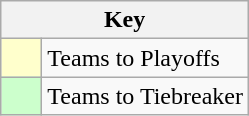<table class="wikitable" style="text-align: center;">
<tr>
<th colspan=2>Key</th>
</tr>
<tr>
<td style="background:#ffffcc; width:20px;"></td>
<td align=left>Teams to Playoffs</td>
</tr>
<tr>
<td style="background:#ccffcc; width:20px;"></td>
<td align=left>Teams to Tiebreaker</td>
</tr>
</table>
